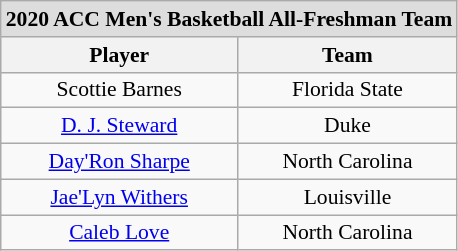<table class="wikitable" style="white-space:nowrap; font-size:90%; text-align:center;">
<tr>
<td colspan="7" style="text-align:center; background:#ddd;"><strong>2020 ACC Men's Basketball All-Freshman Team</strong></td>
</tr>
<tr>
<th>Player</th>
<th>Team</th>
</tr>
<tr>
<td>Scottie Barnes</td>
<td>Florida State</td>
</tr>
<tr>
<td><a href='#'>D. J. Steward</a></td>
<td>Duke</td>
</tr>
<tr>
<td><a href='#'>Day'Ron Sharpe</a></td>
<td>North Carolina</td>
</tr>
<tr>
<td><a href='#'>Jae'Lyn Withers</a></td>
<td>Louisville</td>
</tr>
<tr>
<td><a href='#'>Caleb Love</a></td>
<td>North Carolina</td>
</tr>
</table>
